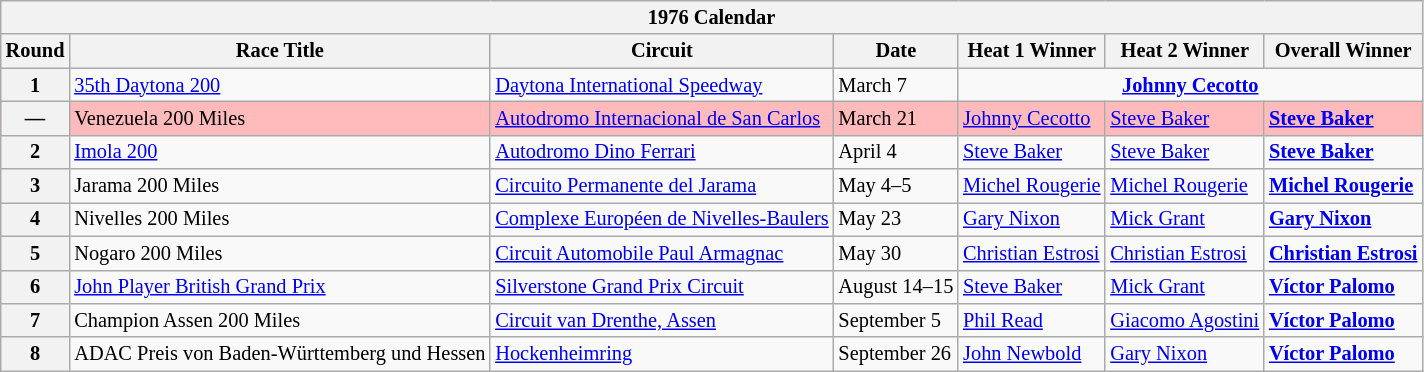<table class="wikitable" style="font-size: 85%">
<tr>
<th colspan=8>1976 Calendar</th>
</tr>
<tr>
<th colspan=2>Round</th>
<th>Race Title</th>
<th>Circuit</th>
<th>Date</th>
<th>Heat 1 Winner</th>
<th>Heat 2 Winner</th>
<th>Overall Winner</th>
</tr>
<tr>
<th colspan=2>1</th>
<td><a href='#'>35th Daytona 200</a> </td>
<td> <a href='#'>Daytona International Speedway</a></td>
<td>March 7</td>
<td colspan=3 align="center"> <strong><a href='#'>Johnny Cecotto</a></strong></td>
</tr>
<tr style="background:#ffbbbb;">
<th colspan=2>—</th>
<td>Venezuela 200 Miles </td>
<td> <a href='#'>Autodromo Internacional de San Carlos</a></td>
<td>March 21</td>
<td> <a href='#'>Johnny Cecotto</a></td>
<td> <a href='#'>Steve Baker</a></td>
<td> <strong><a href='#'>Steve Baker</a></strong></td>
</tr>
<tr>
<th colspan=2>2</th>
<td><a href='#'>Imola 200</a></td>
<td> <a href='#'>Autodromo Dino Ferrari</a></td>
<td>April 4</td>
<td> <a href='#'>Steve Baker</a></td>
<td> <a href='#'>Steve Baker</a></td>
<td> <strong><a href='#'>Steve Baker</a></strong></td>
</tr>
<tr>
<th colspan=2>3</th>
<td>Jarama 200 Miles</td>
<td> <a href='#'>Circuito Permanente del Jarama</a></td>
<td>May 4–5</td>
<td> <a href='#'>Michel Rougerie</a></td>
<td> <a href='#'>Michel Rougerie</a></td>
<td> <strong><a href='#'>Michel Rougerie</a></strong></td>
</tr>
<tr>
<th colspan=2>4</th>
<td>Nivelles 200 Miles</td>
<td> <a href='#'>Complexe Européen de Nivelles-Baulers</a></td>
<td>May 23</td>
<td> <a href='#'>Gary Nixon</a></td>
<td> <a href='#'>Mick Grant</a></td>
<td> <strong><a href='#'>Gary Nixon</a></strong></td>
</tr>
<tr>
<th colspan=2>5</th>
<td>Nogaro 200 Miles</td>
<td> <a href='#'>Circuit Automobile Paul Armagnac</a></td>
<td>May 30</td>
<td> <a href='#'>Christian Estrosi</a></td>
<td> <a href='#'>Christian Estrosi</a></td>
<td> <strong><a href='#'>Christian Estrosi</a></strong></td>
</tr>
<tr>
<th colspan=2>6</th>
<td><a href='#'>John Player British Grand Prix</a></td>
<td> <a href='#'>Silverstone Grand Prix Circuit</a></td>
<td>August 14–15</td>
<td> <a href='#'>Steve Baker</a></td>
<td> <a href='#'>Mick Grant</a></td>
<td> <strong><a href='#'>Víctor Palomo</a></strong></td>
</tr>
<tr>
<th colspan=2>7</th>
<td>Champion Assen 200 Miles</td>
<td> <a href='#'>Circuit van Drenthe, Assen</a></td>
<td>September 5</td>
<td> <a href='#'>Phil Read</a></td>
<td> <a href='#'>Giacomo Agostini</a></td>
<td> <strong><a href='#'>Víctor Palomo</a></strong></td>
</tr>
<tr>
<th colspan=2>8</th>
<td>ADAC Preis von Baden-Württemberg und Hessen</td>
<td> <a href='#'>Hockenheimring</a></td>
<td>September 26</td>
<td> <a href='#'>John Newbold</a></td>
<td> <a href='#'>Gary Nixon</a></td>
<td> <strong><a href='#'>Víctor Palomo</a></strong></td>
</tr>
</table>
